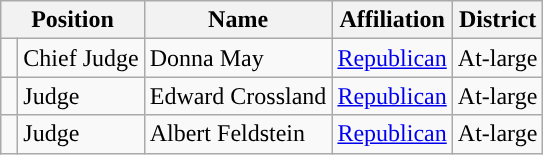<table class=wikitable>
<tr>
<th colspan="2" style="text-align:center; vertical-align:bottom;">Position</th>
<th style="text-align:center;">Name</th>
<th valign=bottom>Affiliation</th>
<th style="vertical-align:bottom; text-align:center;">District</th>
</tr>
<tr>
<td style="background-color:"> </td>
<td>Chief Judge</td>
<td>Donna May</td>
<td style="text-align:center;"><a href='#'>Republican</a></td>
<td style="text-align:center;">At-large</td>
</tr>
<tr>
<td style="background-color:"> </td>
<td>Judge</td>
<td>Edward Crossland</td>
<td style="text-align:center;"><a href='#'>Republican</a></td>
<td style="text-align:center;">At-large</td>
</tr>
<tr>
<td style="background-color:"> </td>
<td>Judge</td>
<td>Albert Feldstein</td>
<td style="text-align:center;"><a href='#'>Republican</a></td>
<td style="text-align:center;">At-large</td>
</tr>
</table>
